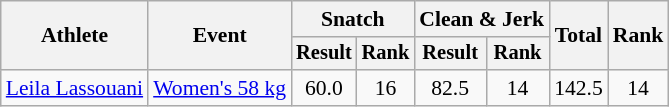<table class="wikitable" style="font-size:90%">
<tr>
<th rowspan="2">Athlete</th>
<th rowspan="2">Event</th>
<th colspan="2">Snatch</th>
<th colspan="2">Clean & Jerk</th>
<th rowspan="2">Total</th>
<th rowspan="2">Rank</th>
</tr>
<tr style="font-size:95%">
<th>Result</th>
<th>Rank</th>
<th>Result</th>
<th>Rank</th>
</tr>
<tr align=center>
<td align=left><a href='#'>Leila Lassouani</a></td>
<td align=left><a href='#'>Women's 58 kg</a></td>
<td>60.0</td>
<td>16</td>
<td>82.5</td>
<td>14</td>
<td>142.5</td>
<td>14</td>
</tr>
</table>
